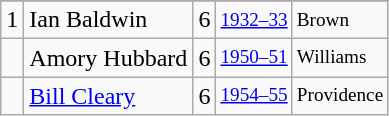<table class="wikitable">
<tr>
</tr>
<tr>
<td>1</td>
<td>Ian Baldwin</td>
<td>6</td>
<td style="font-size:80%;"><a href='#'>1932–33</a></td>
<td style="font-size:80%;">Brown</td>
</tr>
<tr>
<td></td>
<td>Amory Hubbard</td>
<td>6</td>
<td style="font-size:80%;"><a href='#'>1950–51</a></td>
<td style="font-size:80%;">Williams</td>
</tr>
<tr>
<td></td>
<td><a href='#'>Bill Cleary</a></td>
<td>6</td>
<td style="font-size:80%;"><a href='#'>1954–55</a></td>
<td style="font-size:80%;">Providence</td>
</tr>
</table>
